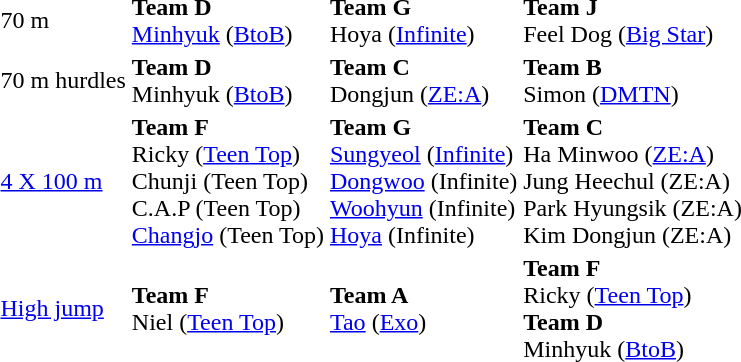<table>
<tr>
<td>70 m</td>
<td><strong>Team D</strong><br><a href='#'>Minhyuk</a> (<a href='#'>BtoB</a>)</td>
<td><strong>Team G</strong><br>Hoya (<a href='#'>Infinite</a>)</td>
<td><strong>Team J</strong><br>Feel Dog (<a href='#'>Big Star</a>)</td>
</tr>
<tr>
<td>70 m hurdles</td>
<td><strong>Team D</strong><br>Minhyuk (<a href='#'>BtoB</a>)</td>
<td><strong>Team C</strong><br>Dongjun (<a href='#'>ZE:A</a>)</td>
<td><strong>Team B</strong><br>Simon (<a href='#'>DMTN</a>)</td>
</tr>
<tr>
<td><a href='#'>4 X 100 m</a></td>
<td><strong>Team F</strong><br>Ricky (<a href='#'>Teen Top</a>)<br>Chunji (Teen Top)<br>C.A.P (Teen Top)<br><a href='#'>Changjo</a> (Teen Top)</td>
<td><strong>Team G</strong><br><a href='#'>Sungyeol</a> (<a href='#'>Infinite</a>)<br><a href='#'>Dongwoo</a> (Infinite)<br><a href='#'>Woohyun</a> (Infinite)<br><a href='#'>Hoya</a> (Infinite)</td>
<td><strong>Team C</strong><br>Ha Minwoo (<a href='#'>ZE:A</a>)<br>Jung Heechul (ZE:A)<br>Park Hyungsik (ZE:A)<br>Kim Dongjun (ZE:A)</td>
</tr>
<tr>
<td><a href='#'>High jump</a></td>
<td><strong>Team F</strong><br>Niel (<a href='#'>Teen Top</a>)</td>
<td><strong>Team A</strong><br><a href='#'>Tao</a> (<a href='#'>Exo</a>)</td>
<td><strong>Team F</strong><br>Ricky (<a href='#'>Teen Top</a>)<br><strong>Team D</strong><br>Minhyuk (<a href='#'>BtoB</a>)</td>
</tr>
</table>
